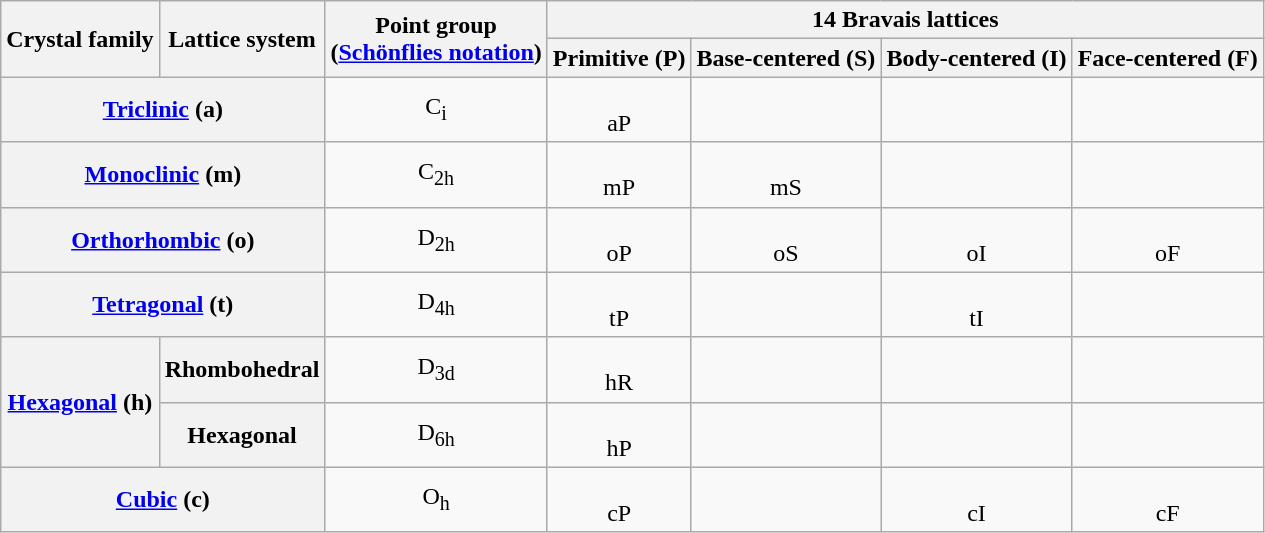<table class=wikitable>
<tr>
<th rowspan=2>Crystal family</th>
<th rowspan=2>Lattice system</th>
<th rowspan=2>Point group <br>(<a href='#'>Schönflies notation</a>)</th>
<th colspan=4>14 Bravais lattices</th>
</tr>
<tr>
<th>Primitive (P)</th>
<th>Base-centered (S)</th>
<th>Body-centered (I)</th>
<th>Face-centered (F)</th>
</tr>
<tr align=center>
<th colspan=2><a href='#'>Triclinic</a> (a)</th>
<td>C<sub>i</sub></td>
<td><br>aP</td>
<td></td>
<td></td>
<td></td>
</tr>
<tr align=center>
<th colspan=2><a href='#'>Monoclinic</a> (m)</th>
<td>C<sub>2h</sub></td>
<td><br>mP</td>
<td><br>mS</td>
<td></td>
<td></td>
</tr>
<tr align=center>
<th colspan=2><a href='#'>Orthorhombic</a> (o)</th>
<td>D<sub>2h</sub></td>
<td><br>oP</td>
<td><br>oS</td>
<td><br>oI</td>
<td><br>oF</td>
</tr>
<tr align=center>
<th colspan=2><a href='#'>Tetragonal</a> (t)</th>
<td>D<sub>4h</sub></td>
<td><br>tP</td>
<td></td>
<td><br>tI</td>
<td></td>
</tr>
<tr align=center>
<th rowspan=2><a href='#'>Hexagonal</a> (h)</th>
<th>Rhombohedral</th>
<td>D<sub>3d</sub></td>
<td><br>hR</td>
<td></td>
<td></td>
<td></td>
</tr>
<tr align=center>
<th>Hexagonal</th>
<td>D<sub>6h</sub></td>
<td><br>hP</td>
<td></td>
<td></td>
<td></td>
</tr>
<tr align=center>
<th colspan=2><a href='#'>Cubic</a> (c)</th>
<td>O<sub>h</sub></td>
<td><br>cP</td>
<td></td>
<td><br>cI</td>
<td><br>cF</td>
</tr>
</table>
